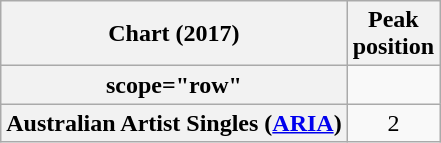<table class="wikitable sortable plainrowheaders" style="text-align:center;">
<tr>
<th scope="col">Chart (2017)</th>
<th scope="col">Peak<br>position</th>
</tr>
<tr>
<th>scope="row"</th>
</tr>
<tr>
<th scope="row">Australian Artist Singles (<a href='#'>ARIA</a>)</th>
<td>2</td>
</tr>
</table>
